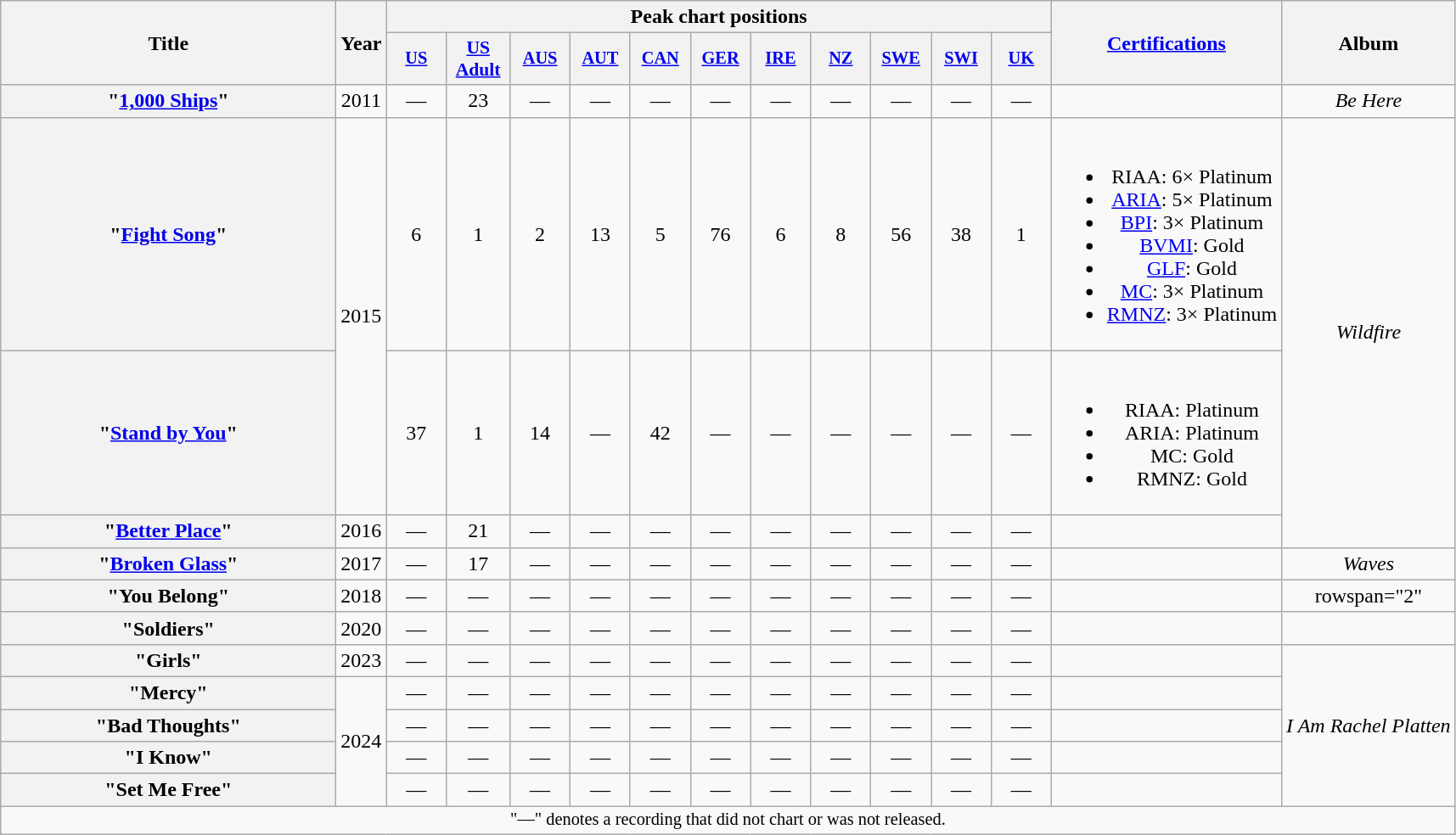<table class="wikitable plainrowheaders" style="text-align:center;">
<tr>
<th scope="col" rowspan="2" style="width:16em;">Title</th>
<th scope="col" rowspan="2" style="width:1em;">Year</th>
<th scope="col" colspan="11">Peak chart positions</th>
<th scope="col" rowspan="2"><a href='#'>Certifications</a></th>
<th scope="col" rowspan="2">Album</th>
</tr>
<tr>
<th scope="col" style="width:3em;font-size:85%;"><a href='#'>US</a><br></th>
<th scope="col" style="width:3em;font-size:90%;"><a href='#'>US<br>Adult</a><br></th>
<th scope="col" style="width:3em;font-size:85%;"><a href='#'>AUS</a><br></th>
<th scope="col" style="width:3em;font-size:85%;"><a href='#'>AUT</a><br></th>
<th scope="col" style="width:3em;font-size:85%;"><a href='#'>CAN</a><br></th>
<th scope="col" style="width:3em;font-size:85%;"><a href='#'>GER</a><br></th>
<th scope="col" style="width:3em;font-size:85%;"><a href='#'>IRE</a><br></th>
<th scope="col" style="width:3em;font-size:85%;"><a href='#'>NZ</a><br></th>
<th scope="col" style="width:3em;font-size:85%;"><a href='#'>SWE</a><br></th>
<th scope="col" style="width:3em;font-size:85%;"><a href='#'>SWI</a><br></th>
<th scope="col" style="width:3em;font-size:85%;"><a href='#'>UK</a><br></th>
</tr>
<tr>
<th scope="row">"<a href='#'>1,000 Ships</a>"</th>
<td>2011</td>
<td>—</td>
<td>23</td>
<td>—</td>
<td>—</td>
<td>—</td>
<td>—</td>
<td>—</td>
<td>—</td>
<td>—</td>
<td>—</td>
<td>—</td>
<td></td>
<td><em>Be Here</em></td>
</tr>
<tr>
<th scope="row">"<a href='#'>Fight Song</a>"</th>
<td rowspan="2">2015</td>
<td>6</td>
<td>1</td>
<td>2</td>
<td>13</td>
<td>5</td>
<td>76</td>
<td>6</td>
<td>8</td>
<td>56</td>
<td>38</td>
<td>1</td>
<td><br><ul><li>RIAA: 6× Platinum</li><li><a href='#'>ARIA</a>: 5× Platinum</li><li><a href='#'>BPI</a>: 3× Platinum</li><li><a href='#'>BVMI</a>: Gold</li><li><a href='#'>GLF</a>: Gold</li><li><a href='#'>MC</a>: 3× Platinum</li><li><a href='#'>RMNZ</a>: 3× Platinum</li></ul></td>
<td rowspan="3"><em>Wildfire</em></td>
</tr>
<tr>
<th scope="row">"<a href='#'>Stand by You</a>"</th>
<td>37</td>
<td>1</td>
<td>14</td>
<td>—</td>
<td>42</td>
<td>—</td>
<td>—</td>
<td>—</td>
<td>—</td>
<td>—</td>
<td>—</td>
<td><br><ul><li>RIAA: Platinum</li><li>ARIA: Platinum</li><li>MC: Gold</li><li>RMNZ: Gold</li></ul></td>
</tr>
<tr>
<th scope="row">"<a href='#'>Better Place</a>"</th>
<td>2016</td>
<td>—</td>
<td>21</td>
<td>—</td>
<td>—</td>
<td>—</td>
<td>—</td>
<td>—</td>
<td>—</td>
<td>—</td>
<td>—</td>
<td>—</td>
<td></td>
</tr>
<tr>
<th scope="row">"<a href='#'>Broken Glass</a>"</th>
<td>2017</td>
<td>—</td>
<td>17</td>
<td>—</td>
<td>—</td>
<td>—</td>
<td>—</td>
<td>—</td>
<td>—</td>
<td>—</td>
<td>—</td>
<td>—</td>
<td></td>
<td><em>Waves</em></td>
</tr>
<tr>
<th scope="row">"You Belong"</th>
<td>2018</td>
<td>—</td>
<td>—</td>
<td>—</td>
<td>—</td>
<td>—</td>
<td>—</td>
<td>—</td>
<td>—</td>
<td>—</td>
<td>—</td>
<td>—</td>
<td></td>
<td>rowspan="2" </td>
</tr>
<tr>
<th scope="row">"Soldiers"</th>
<td>2020</td>
<td>—</td>
<td>—</td>
<td>—</td>
<td>—</td>
<td>—</td>
<td>—</td>
<td>—</td>
<td>—</td>
<td>—</td>
<td>—</td>
<td>—</td>
<td></td>
</tr>
<tr>
<th scope="row">"Girls"</th>
<td>2023</td>
<td>—</td>
<td>—</td>
<td>—</td>
<td>—</td>
<td>—</td>
<td>—</td>
<td>—</td>
<td>—</td>
<td>—</td>
<td>—</td>
<td>—</td>
<td></td>
<td rowspan="5"><em>I Am Rachel Platten</em></td>
</tr>
<tr>
<th scope="row">"Mercy"</th>
<td rowspan="4">2024</td>
<td>—</td>
<td>—</td>
<td>—</td>
<td>—</td>
<td>—</td>
<td>—</td>
<td>—</td>
<td>—</td>
<td>—</td>
<td>—</td>
<td>—</td>
<td></td>
</tr>
<tr>
<th scope="row">"Bad Thoughts"</th>
<td>—</td>
<td>—</td>
<td>—</td>
<td>—</td>
<td>—</td>
<td>—</td>
<td>—</td>
<td>—</td>
<td>—</td>
<td>—</td>
<td>—</td>
<td></td>
</tr>
<tr>
<th scope="row">"I Know"</th>
<td>—</td>
<td>—</td>
<td>—</td>
<td>—</td>
<td>—</td>
<td>—</td>
<td>—</td>
<td>—</td>
<td>—</td>
<td>—</td>
<td>—</td>
<td></td>
</tr>
<tr>
<th scope="row">"Set Me Free"</th>
<td>—</td>
<td>—</td>
<td>—</td>
<td>—</td>
<td>—</td>
<td>—</td>
<td>—</td>
<td>—</td>
<td>—</td>
<td>—</td>
<td>—</td>
<td></td>
</tr>
<tr>
<td colspan="20" style="font-size:85%">"—" denotes a recording that did not chart or was not released.</td>
</tr>
</table>
